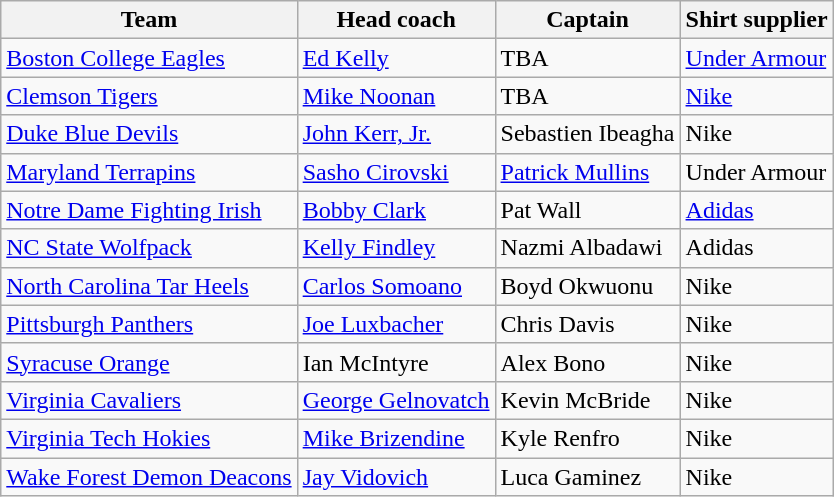<table class="wikitable sortable" style="text-align: left;">
<tr>
<th>Team</th>
<th>Head coach</th>
<th>Captain</th>
<th>Shirt supplier</th>
</tr>
<tr>
<td><a href='#'>Boston College Eagles</a></td>
<td> <a href='#'>Ed Kelly</a></td>
<td>TBA</td>
<td> <a href='#'>Under Armour</a></td>
</tr>
<tr>
<td><a href='#'>Clemson Tigers</a></td>
<td> <a href='#'>Mike Noonan</a></td>
<td>TBA</td>
<td> <a href='#'>Nike</a></td>
</tr>
<tr>
<td><a href='#'>Duke Blue Devils</a></td>
<td> <a href='#'>John Kerr, Jr.</a></td>
<td> Sebastien Ibeagha</td>
<td> Nike</td>
</tr>
<tr>
<td><a href='#'>Maryland Terrapins</a></td>
<td> <a href='#'>Sasho Cirovski</a></td>
<td> <a href='#'>Patrick Mullins</a></td>
<td> Under Armour</td>
</tr>
<tr>
<td><a href='#'>Notre Dame Fighting Irish</a></td>
<td> <a href='#'>Bobby Clark</a></td>
<td> Pat Wall</td>
<td> <a href='#'>Adidas</a></td>
</tr>
<tr>
<td><a href='#'>NC State Wolfpack</a></td>
<td> <a href='#'>Kelly Findley</a></td>
<td> Nazmi Albadawi</td>
<td> Adidas</td>
</tr>
<tr>
<td><a href='#'>North Carolina Tar Heels</a></td>
<td> <a href='#'>Carlos Somoano</a></td>
<td> Boyd Okwuonu</td>
<td> Nike</td>
</tr>
<tr>
<td><a href='#'>Pittsburgh Panthers</a></td>
<td> <a href='#'>Joe Luxbacher</a></td>
<td> Chris Davis</td>
<td> Nike</td>
</tr>
<tr>
<td><a href='#'>Syracuse Orange</a></td>
<td> Ian McIntyre</td>
<td> Alex Bono</td>
<td> Nike</td>
</tr>
<tr>
<td><a href='#'>Virginia Cavaliers</a></td>
<td> <a href='#'>George Gelnovatch</a></td>
<td> Kevin McBride</td>
<td> Nike</td>
</tr>
<tr>
<td><a href='#'>Virginia Tech Hokies</a></td>
<td> <a href='#'>Mike Brizendine</a></td>
<td> Kyle Renfro</td>
<td> Nike</td>
</tr>
<tr>
<td><a href='#'>Wake Forest Demon Deacons</a></td>
<td> <a href='#'>Jay Vidovich</a></td>
<td> Luca Gaminez</td>
<td> Nike</td>
</tr>
</table>
